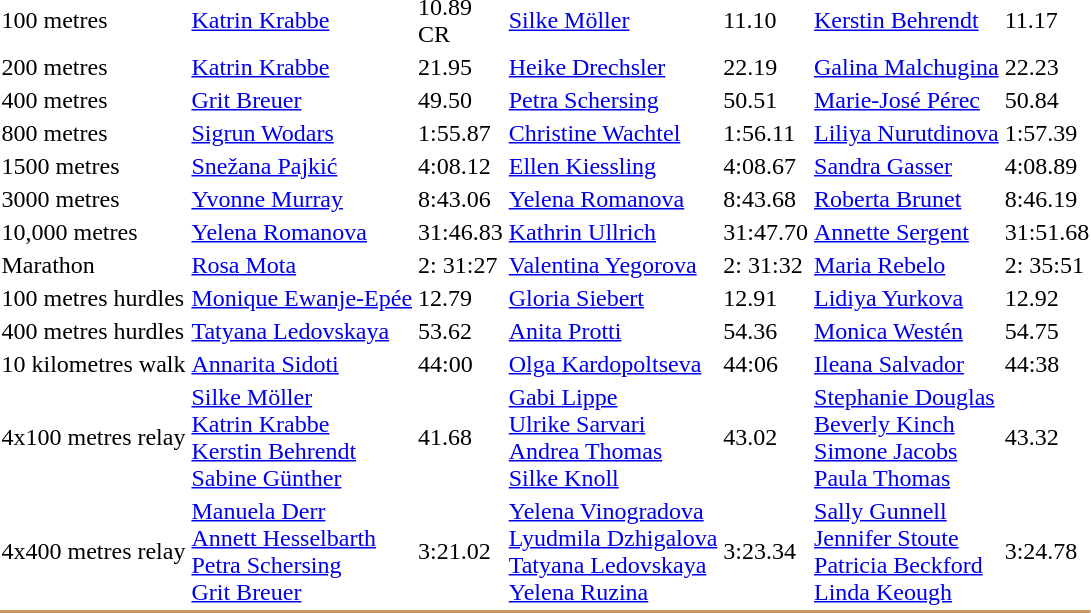<table>
<tr>
<td>100 metres<br></td>
<td><a href='#'>Katrin Krabbe</a><br></td>
<td>10.89<br>CR</td>
<td><a href='#'>Silke Möller</a><br></td>
<td>11.10</td>
<td><a href='#'>Kerstin Behrendt</a><br></td>
<td>11.17</td>
</tr>
<tr>
<td>200 metres<br></td>
<td><a href='#'>Katrin Krabbe</a><br></td>
<td>21.95</td>
<td><a href='#'>Heike Drechsler</a><br></td>
<td>22.19</td>
<td><a href='#'>Galina Malchugina</a><br></td>
<td>22.23</td>
</tr>
<tr>
<td>400 metres<br></td>
<td><a href='#'>Grit Breuer</a><br></td>
<td>49.50</td>
<td><a href='#'>Petra Schersing</a><br></td>
<td>50.51</td>
<td><a href='#'>Marie-José Pérec</a><br></td>
<td>50.84</td>
</tr>
<tr>
<td>800 metres<br></td>
<td><a href='#'>Sigrun Wodars</a><br></td>
<td>1:55.87</td>
<td><a href='#'>Christine Wachtel</a><br></td>
<td>1:56.11</td>
<td><a href='#'>Liliya Nurutdinova</a><br></td>
<td>1:57.39</td>
</tr>
<tr>
<td>1500 metres<br></td>
<td><a href='#'>Snežana Pajkić</a><br></td>
<td>4:08.12</td>
<td><a href='#'>Ellen Kiessling</a><br></td>
<td>4:08.67</td>
<td><a href='#'>Sandra Gasser</a><br></td>
<td>4:08.89</td>
</tr>
<tr>
<td>3000 metres<br></td>
<td><a href='#'>Yvonne Murray</a><br></td>
<td>8:43.06</td>
<td><a href='#'>Yelena Romanova</a><br></td>
<td>8:43.68</td>
<td><a href='#'>Roberta Brunet</a><br></td>
<td>8:46.19</td>
</tr>
<tr>
<td>10,000 metres<br></td>
<td><a href='#'>Yelena Romanova</a><br></td>
<td>31:46.83</td>
<td><a href='#'>Kathrin Ullrich</a><br></td>
<td>31:47.70</td>
<td><a href='#'>Annette Sergent</a><br></td>
<td>31:51.68</td>
</tr>
<tr>
<td>Marathon<br></td>
<td><a href='#'>Rosa Mota</a><br></td>
<td>2: 31:27</td>
<td><a href='#'>Valentina Yegorova</a><br></td>
<td>2: 31:32</td>
<td><a href='#'>Maria Rebelo</a><br></td>
<td>2: 35:51</td>
</tr>
<tr>
<td>100 metres hurdles<br></td>
<td><a href='#'>Monique Ewanje-Epée</a><br></td>
<td>12.79</td>
<td><a href='#'>Gloria Siebert</a><br></td>
<td>12.91</td>
<td><a href='#'>Lidiya Yurkova</a><br></td>
<td>12.92</td>
</tr>
<tr>
<td>400 metres hurdles<br></td>
<td><a href='#'>Tatyana Ledovskaya</a><br></td>
<td>53.62</td>
<td><a href='#'>Anita Protti</a><br></td>
<td>54.36</td>
<td><a href='#'>Monica Westén</a><br></td>
<td>54.75</td>
</tr>
<tr>
<td>10 kilometres walk<br></td>
<td><a href='#'>Annarita Sidoti</a><br></td>
<td>44:00</td>
<td><a href='#'>Olga Kardopoltseva</a><br></td>
<td>44:06</td>
<td><a href='#'>Ileana Salvador</a><br></td>
<td>44:38</td>
</tr>
<tr>
<td>4x100 metres relay<br></td>
<td><a href='#'>Silke Möller</a><br><a href='#'>Katrin Krabbe</a><br><a href='#'>Kerstin Behrendt</a><br><a href='#'>Sabine Günther</a><br></td>
<td>41.68</td>
<td><a href='#'>Gabi Lippe</a><br><a href='#'>Ulrike Sarvari</a><br><a href='#'>Andrea Thomas</a><br><a href='#'>Silke Knoll</a><br></td>
<td>43.02</td>
<td><a href='#'>Stephanie Douglas</a><br><a href='#'>Beverly Kinch</a><br><a href='#'>Simone Jacobs</a><br><a href='#'>Paula Thomas</a><br></td>
<td>43.32</td>
</tr>
<tr>
<td>4x400 metres relay<br></td>
<td><a href='#'>Manuela Derr</a><br> <a href='#'>Annett Hesselbarth</a><br> <a href='#'>Petra Schersing</a><br> <a href='#'>Grit Breuer</a><br></td>
<td>3:21.02</td>
<td><a href='#'>Yelena Vinogradova</a><br><a href='#'>Lyudmila Dzhigalova</a><br><a href='#'>Tatyana Ledovskaya</a><br><a href='#'>Yelena Ruzina</a><br></td>
<td>3:23.34</td>
<td><a href='#'>Sally Gunnell</a><br><a href='#'>Jennifer Stoute</a><br><a href='#'>Patricia Beckford</a><br><a href='#'>Linda Keough</a><br></td>
<td>3:24.78</td>
</tr>
<tr bgcolor= CC9966>
<td colspan=7></td>
</tr>
</table>
